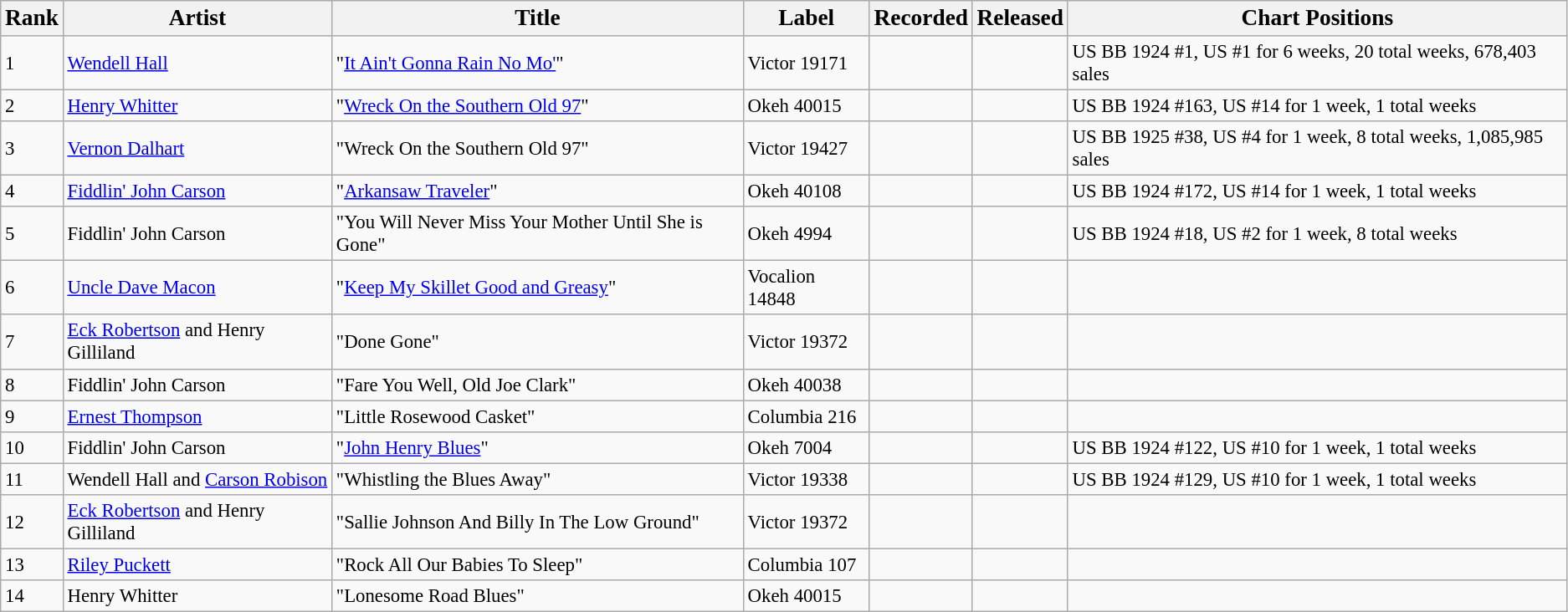<table class="wikitable" style="font-size:95%;">
<tr>
<th><big>Rank</big></th>
<th><big>Artist</big></th>
<th><big>Title</big></th>
<th><big>Label</big></th>
<th><big>Recorded</big></th>
<th><big>Released</big></th>
<th><big>Chart Positions</big></th>
</tr>
<tr>
<td>1</td>
<td><a href='#'>Wendell Hall</a></td>
<td>"<a href='#'>It Ain't Gonna Rain No Mo'</a>"</td>
<td>Victor 19171</td>
<td></td>
<td></td>
<td>US BB 1924 #1, US #1 for 6 weeks, 20 total weeks, 678,403 sales</td>
</tr>
<tr>
<td>2</td>
<td><a href='#'>Henry Whitter</a></td>
<td>"<a href='#'>Wreck On the Southern Old 97</a>"</td>
<td>Okeh 40015</td>
<td></td>
<td></td>
<td>US BB 1924 #163, US #14 for 1 week, 1 total weeks</td>
</tr>
<tr>
<td>3</td>
<td><a href='#'>Vernon Dalhart</a></td>
<td>"Wreck On the Southern Old 97"</td>
<td>Victor 19427</td>
<td></td>
<td></td>
<td>US BB 1925 #38, US #4 for 1 week, 8 total weeks, 1,085,985 sales</td>
</tr>
<tr>
<td>4</td>
<td><a href='#'>Fiddlin' John Carson</a></td>
<td>"<a href='#'>Arkansaw Traveler</a>"</td>
<td>Okeh 40108</td>
<td></td>
<td></td>
<td>US BB 1924 #172, US #14 for 1 week, 1 total weeks</td>
</tr>
<tr>
<td>5</td>
<td>Fiddlin' John Carson</td>
<td>"You Will Never Miss Your Mother Until She is Gone"</td>
<td>Okeh 4994</td>
<td></td>
<td></td>
<td>US BB 1924 #18, US #2 for 1 week, 8 total weeks</td>
</tr>
<tr>
<td>6</td>
<td><a href='#'>Uncle Dave Macon</a></td>
<td>"<a href='#'>Keep My Skillet Good and Greasy</a>"</td>
<td>Vocalion 14848</td>
<td></td>
<td></td>
<td></td>
</tr>
<tr>
<td>7</td>
<td><a href='#'>Eck Robertson</a> and Henry Gilliland</td>
<td>"Done Gone"</td>
<td>Victor 19372</td>
<td></td>
<td></td>
<td></td>
</tr>
<tr>
<td>8</td>
<td>Fiddlin' John Carson</td>
<td>"Fare You Well, Old Joe Clark"</td>
<td>Okeh 40038</td>
<td></td>
<td></td>
<td></td>
</tr>
<tr>
<td>9</td>
<td><a href='#'>Ernest Thompson</a></td>
<td>"Little Rosewood Casket"</td>
<td>Columbia 216</td>
<td></td>
<td></td>
<td></td>
</tr>
<tr>
<td>10</td>
<td>Fiddlin' John Carson</td>
<td>"<a href='#'>John Henry Blues</a>"</td>
<td>Okeh 7004</td>
<td></td>
<td></td>
<td>US BB 1924 #122, US #10 for 1 week, 1 total weeks</td>
</tr>
<tr>
<td>11</td>
<td>Wendell Hall and <a href='#'>Carson Robison</a></td>
<td>"Whistling the Blues Away"</td>
<td>Victor 19338</td>
<td></td>
<td></td>
<td>US BB 1924 #129, US #10 for 1 week, 1 total weeks</td>
</tr>
<tr>
<td>12</td>
<td><a href='#'>Eck Robertson</a> and Henry Gilliland</td>
<td>"Sallie Johnson And Billy In The Low Ground"</td>
<td>Victor 19372</td>
<td></td>
<td></td>
<td></td>
</tr>
<tr>
<td>13</td>
<td><a href='#'>Riley Puckett</a></td>
<td>"Rock All Our Babies To Sleep"</td>
<td>Columbia 107</td>
<td></td>
<td></td>
<td></td>
</tr>
<tr>
<td>14</td>
<td>Henry Whitter</td>
<td>"Lonesome Road Blues"</td>
<td>Okeh 40015</td>
<td></td>
<td></td>
<td></td>
</tr>
</table>
